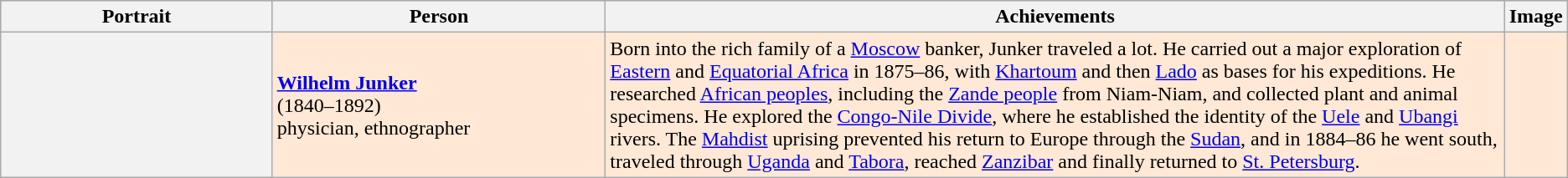<table class="wikitable">
<tr style="background:#ccc;">
<th scope="col" width=18%>Portrait</th>
<th scope="col" width=22%>Person</th>
<th scope="col" width=60%>Achievements</th>
<th scope="col">Image</th>
</tr>
<tr style="background:#ffe8d5;">
<th scope="row" align=center></th>
<td><strong><a href='#'>Wilhelm Junker</a></strong><br>(1840–1892)<br>physician, ethnographer</td>
<td>Born into the rich family of a <a href='#'>Moscow</a> banker, Junker traveled a lot. He carried out a major exploration of <a href='#'>Eastern</a> and <a href='#'>Equatorial Africa</a> in 1875–86, with <a href='#'>Khartoum</a> and then <a href='#'>Lado</a> as bases for his expeditions. He researched <a href='#'>African peoples</a>, including the <a href='#'>Zande people</a> from Niam-Niam, and collected plant and animal specimens. He explored the <a href='#'>Congo-Nile Divide</a>, where he established the identity of the <a href='#'>Uele</a> and <a href='#'>Ubangi</a> rivers. The <a href='#'>Mahdist</a> uprising prevented his return to Europe through the <a href='#'>Sudan</a>, and in 1884–86 he went south, traveled through <a href='#'>Uganda</a> and <a href='#'>Tabora</a>, reached <a href='#'>Zanzibar</a> and finally returned to <a href='#'>St. Petersburg</a>.</td>
<td align=center></td>
</tr>
</table>
